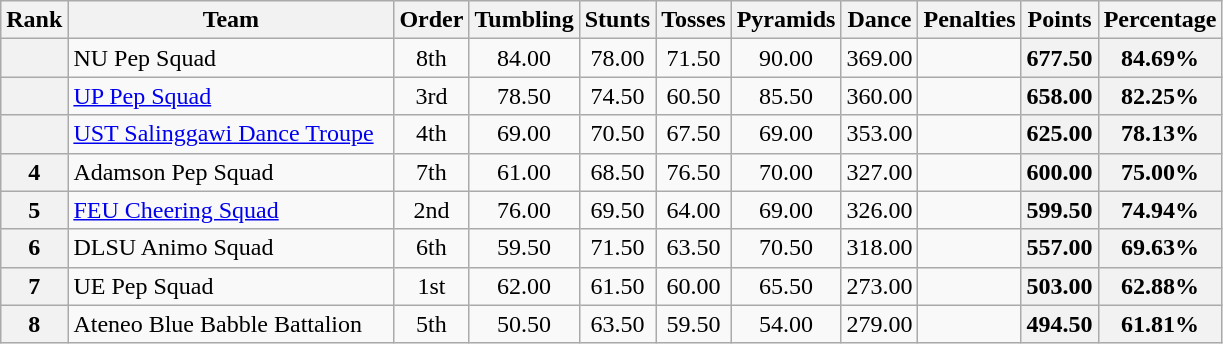<table class="wikitable sortable" style="text-align:center;">
<tr>
<th style="width:30px;">Rank</th>
<th style="width:210px;">Team</th>
<th style="width:40px;">Order</th>
<th>Tumbling</th>
<th>Stunts</th>
<th>Tosses</th>
<th>Pyramids</th>
<th>Dance</th>
<th>Penalties</th>
<th>Points</th>
<th>Percentage</th>
</tr>
<tr>
<th></th>
<td align=left> NU Pep Squad</td>
<td>8th</td>
<td>84.00</td>
<td>78.00</td>
<td>71.50</td>
<td>90.00</td>
<td>369.00</td>
<td></td>
<th>677.50</th>
<th>84.69%</th>
</tr>
<tr>
<th></th>
<td align=left> <a href='#'>UP Pep Squad</a></td>
<td>3rd</td>
<td>78.50</td>
<td>74.50</td>
<td>60.50</td>
<td>85.50</td>
<td>360.00</td>
<td></td>
<th>658.00</th>
<th>82.25%</th>
</tr>
<tr>
<th></th>
<td align=left> <a href='#'>UST Salinggawi Dance Troupe</a></td>
<td>4th</td>
<td>69.00</td>
<td>70.50</td>
<td>67.50</td>
<td>69.00</td>
<td>353.00</td>
<td></td>
<th>625.00</th>
<th>78.13%</th>
</tr>
<tr>
<th>4</th>
<td align=left> Adamson Pep Squad</td>
<td>7th</td>
<td>61.00</td>
<td>68.50</td>
<td>76.50</td>
<td>70.00</td>
<td>327.00</td>
<td></td>
<th>600.00</th>
<th>75.00%</th>
</tr>
<tr>
<th>5</th>
<td align=left> <a href='#'>FEU Cheering Squad</a></td>
<td>2nd</td>
<td>76.00</td>
<td>69.50</td>
<td>64.00</td>
<td>69.00</td>
<td>326.00</td>
<td></td>
<th>599.50</th>
<th>74.94%</th>
</tr>
<tr>
<th>6</th>
<td align=left> DLSU Animo Squad</td>
<td>6th</td>
<td>59.50</td>
<td>71.50</td>
<td>63.50</td>
<td>70.50</td>
<td>318.00</td>
<td></td>
<th>557.00</th>
<th>69.63%</th>
</tr>
<tr>
<th>7</th>
<td align=left> UE Pep Squad</td>
<td>1st</td>
<td>62.00</td>
<td>61.50</td>
<td>60.00</td>
<td>65.50</td>
<td>273.00</td>
<td></td>
<th>503.00</th>
<th>62.88%</th>
</tr>
<tr>
<th>8</th>
<td align=left> Ateneo Blue Babble Battalion</td>
<td>5th</td>
<td>50.50</td>
<td>63.50</td>
<td>59.50</td>
<td>54.00</td>
<td>279.00</td>
<td></td>
<th>494.50</th>
<th>61.81%</th>
</tr>
</table>
